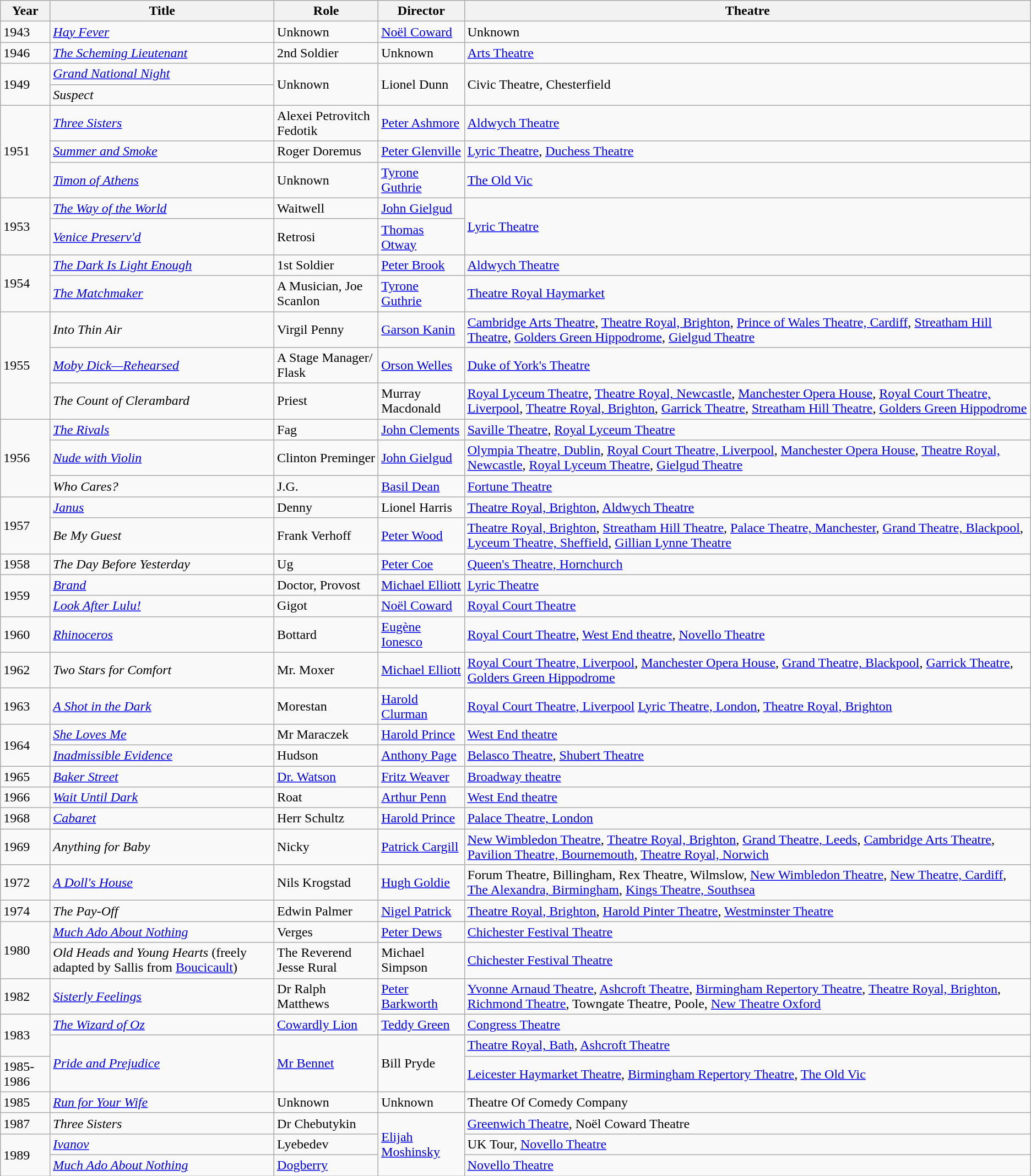<table class="wikitable">
<tr>
<th>Year</th>
<th>Title</th>
<th>Role</th>
<th>Director</th>
<th>Theatre</th>
</tr>
<tr>
<td>1943</td>
<td><em><a href='#'>Hay Fever</a></em></td>
<td>Unknown</td>
<td><a href='#'>Noël Coward</a></td>
<td>Unknown</td>
</tr>
<tr>
<td>1946</td>
<td><em><a href='#'>The Scheming Lieutenant</a></em></td>
<td>2nd Soldier</td>
<td>Unknown</td>
<td><a href='#'>Arts Theatre</a></td>
</tr>
<tr>
<td rowspan="2">1949</td>
<td><em><a href='#'>Grand National Night</a></em></td>
<td rowspan="2">Unknown</td>
<td rowspan="2">Lionel Dunn</td>
<td rowspan="2">Civic Theatre, Chesterfield</td>
</tr>
<tr>
<td><em>Suspect</em></td>
</tr>
<tr>
<td rowspan="3">1951</td>
<td><em><a href='#'>Three Sisters</a></em></td>
<td>Alexei Petrovitch Fedotik</td>
<td><a href='#'>Peter Ashmore</a></td>
<td><a href='#'>Aldwych Theatre</a></td>
</tr>
<tr>
<td><em><a href='#'>Summer and Smoke</a></em></td>
<td>Roger Doremus</td>
<td><a href='#'>Peter Glenville</a></td>
<td><a href='#'>Lyric Theatre</a>, <a href='#'>Duchess Theatre</a></td>
</tr>
<tr>
<td><em><a href='#'>Timon of Athens</a></em></td>
<td>Unknown</td>
<td><a href='#'>Tyrone Guthrie</a></td>
<td><a href='#'>The Old Vic</a></td>
</tr>
<tr>
<td rowspan="2">1953</td>
<td><em><a href='#'>The Way of the World</a></em></td>
<td>Waitwell</td>
<td><a href='#'>John Gielgud</a></td>
<td rowspan="2"><a href='#'>Lyric Theatre</a></td>
</tr>
<tr>
<td><em><a href='#'>Venice Preserv'd</a></em></td>
<td>Retrosi</td>
<td><a href='#'>Thomas Otway</a></td>
</tr>
<tr>
<td rowspan="2">1954</td>
<td><em><a href='#'>The Dark Is Light Enough</a></em></td>
<td>1st Soldier</td>
<td><a href='#'>Peter Brook</a></td>
<td><a href='#'>Aldwych Theatre</a></td>
</tr>
<tr>
<td><em><a href='#'>The Matchmaker</a></em></td>
<td>A Musician, Joe Scanlon</td>
<td><a href='#'>Tyrone Guthrie</a></td>
<td><a href='#'>Theatre Royal Haymarket</a></td>
</tr>
<tr>
<td rowspan="3">1955</td>
<td><em>Into Thin Air</em></td>
<td>Virgil Penny</td>
<td><a href='#'>Garson Kanin</a></td>
<td><a href='#'>Cambridge Arts Theatre</a>, <a href='#'>Theatre Royal, Brighton</a>, <a href='#'>Prince of Wales Theatre, Cardiff</a>, <a href='#'>Streatham Hill Theatre</a>, <a href='#'>Golders Green Hippodrome</a>, <a href='#'>Gielgud Theatre</a></td>
</tr>
<tr>
<td><em><a href='#'>Moby Dick—Rehearsed</a></em></td>
<td>A Stage Manager/ Flask</td>
<td><a href='#'>Orson Welles</a></td>
<td><a href='#'>Duke of York's Theatre</a></td>
</tr>
<tr>
<td><em>The Count of Clerambard</em></td>
<td>Priest</td>
<td>Murray Macdonald</td>
<td><a href='#'>Royal Lyceum Theatre</a>, <a href='#'>Theatre Royal, Newcastle</a>, <a href='#'>Manchester Opera House</a>, <a href='#'>Royal Court Theatre, Liverpool</a>, <a href='#'>Theatre Royal, Brighton</a>, <a href='#'>Garrick Theatre</a>, <a href='#'>Streatham Hill Theatre</a>, <a href='#'>Golders Green Hippodrome</a></td>
</tr>
<tr>
<td rowspan="3">1956</td>
<td><em><a href='#'>The Rivals</a></em></td>
<td>Fag</td>
<td><a href='#'>John Clements</a></td>
<td><a href='#'>Saville Theatre</a>, <a href='#'>Royal Lyceum Theatre</a></td>
</tr>
<tr>
<td><em><a href='#'>Nude with Violin</a></em></td>
<td>Clinton Preminger</td>
<td><a href='#'>John Gielgud</a></td>
<td><a href='#'>Olympia Theatre, Dublin</a>, <a href='#'>Royal Court Theatre, Liverpool</a>, <a href='#'>Manchester Opera House</a>, <a href='#'>Theatre Royal, Newcastle</a>, <a href='#'>Royal Lyceum Theatre</a>, <a href='#'>Gielgud Theatre</a></td>
</tr>
<tr>
<td><em>Who Cares?</em></td>
<td>J.G.</td>
<td><a href='#'>Basil Dean</a></td>
<td><a href='#'>Fortune Theatre</a></td>
</tr>
<tr>
<td rowspan="2">1957</td>
<td><em><a href='#'>Janus</a></em></td>
<td>Denny</td>
<td>Lionel Harris</td>
<td><a href='#'>Theatre Royal, Brighton</a>, <a href='#'>Aldwych Theatre</a></td>
</tr>
<tr>
<td><em>Be My Guest</em></td>
<td>Frank Verhoff</td>
<td><a href='#'>Peter Wood</a></td>
<td><a href='#'>Theatre Royal, Brighton</a>, <a href='#'>Streatham Hill Theatre</a>, <a href='#'>Palace Theatre, Manchester</a>, <a href='#'>Grand Theatre, Blackpool</a>, <a href='#'>Lyceum Theatre, Sheffield</a>, <a href='#'>Gillian Lynne Theatre</a></td>
</tr>
<tr>
<td>1958</td>
<td><em>The Day Before Yesterday</em></td>
<td>Ug</td>
<td><a href='#'>Peter Coe</a></td>
<td><a href='#'>Queen's Theatre, Hornchurch</a></td>
</tr>
<tr>
<td rowspan="2">1959</td>
<td><em><a href='#'>Brand</a></em></td>
<td>Doctor, Provost</td>
<td><a href='#'>Michael Elliott</a></td>
<td><a href='#'>Lyric Theatre</a></td>
</tr>
<tr>
<td><em><a href='#'>Look After Lulu!</a></em></td>
<td>Gigot</td>
<td><a href='#'>Noël Coward</a></td>
<td><a href='#'>Royal Court Theatre</a></td>
</tr>
<tr>
<td>1960</td>
<td><em><a href='#'>Rhinoceros</a></em></td>
<td>Bottard</td>
<td><a href='#'>Eugène Ionesco</a></td>
<td><a href='#'>Royal Court Theatre</a>, <a href='#'>West End theatre</a>, <a href='#'>Novello Theatre</a></td>
</tr>
<tr>
<td>1962</td>
<td><em>Two Stars for Comfort</em></td>
<td>Mr. Moxer</td>
<td><a href='#'>Michael Elliott</a></td>
<td><a href='#'>Royal Court Theatre, Liverpool</a>, <a href='#'>Manchester Opera House</a>, <a href='#'>Grand Theatre, Blackpool</a>, <a href='#'>Garrick Theatre</a>, <a href='#'>Golders Green Hippodrome</a></td>
</tr>
<tr>
<td>1963</td>
<td><em><a href='#'>A Shot in the Dark</a></em></td>
<td>Morestan</td>
<td><a href='#'>Harold Clurman</a></td>
<td><a href='#'>Royal Court Theatre, Liverpool</a> <a href='#'>Lyric Theatre, London</a>, <a href='#'>Theatre Royal, Brighton</a></td>
</tr>
<tr>
<td rowspan="2">1964</td>
<td><em><a href='#'>She Loves Me</a></em></td>
<td>Mr Maraczek</td>
<td><a href='#'>Harold Prince</a></td>
<td><a href='#'>West End theatre</a></td>
</tr>
<tr>
<td><em><a href='#'>Inadmissible Evidence</a></em></td>
<td>Hudson</td>
<td><a href='#'>Anthony Page</a></td>
<td><a href='#'>Belasco Theatre</a>, <a href='#'>Shubert Theatre</a></td>
</tr>
<tr>
<td>1965</td>
<td><em><a href='#'>Baker Street</a></em></td>
<td><a href='#'>Dr. Watson</a></td>
<td><a href='#'>Fritz Weaver</a></td>
<td><a href='#'>Broadway theatre</a></td>
</tr>
<tr>
<td>1966</td>
<td><em><a href='#'>Wait Until Dark</a></em></td>
<td>Roat</td>
<td><a href='#'>Arthur Penn</a></td>
<td><a href='#'>West End theatre</a></td>
</tr>
<tr>
<td>1968</td>
<td><em><a href='#'>Cabaret</a></em></td>
<td>Herr Schultz</td>
<td><a href='#'>Harold Prince</a></td>
<td><a href='#'>Palace Theatre, London</a></td>
</tr>
<tr>
<td>1969</td>
<td><em>Anything for Baby</em></td>
<td>Nicky</td>
<td><a href='#'>Patrick Cargill</a></td>
<td><a href='#'>New Wimbledon Theatre</a>, <a href='#'>Theatre Royal, Brighton</a>, <a href='#'>Grand Theatre, Leeds</a>, <a href='#'>Cambridge Arts Theatre</a>, <a href='#'>Pavilion Theatre, Bournemouth</a>, <a href='#'>Theatre Royal, Norwich</a></td>
</tr>
<tr>
<td>1972</td>
<td><em><a href='#'>A Doll's House</a></em></td>
<td>Nils Krogstad</td>
<td><a href='#'>Hugh Goldie</a></td>
<td>Forum Theatre, Billingham, Rex Theatre, Wilmslow, <a href='#'>New Wimbledon Theatre</a>, <a href='#'>New Theatre, Cardiff</a>, <a href='#'>The Alexandra, Birmingham</a>, <a href='#'>Kings Theatre, Southsea</a></td>
</tr>
<tr>
<td>1974</td>
<td><em>The Pay-Off</em></td>
<td>Edwin Palmer</td>
<td><a href='#'>Nigel Patrick</a></td>
<td><a href='#'>Theatre Royal, Brighton</a>, <a href='#'>Harold Pinter Theatre</a>, <a href='#'>Westminster Theatre</a></td>
</tr>
<tr>
<td rowspan="2">1980</td>
<td><em><a href='#'>Much Ado About Nothing</a></em></td>
<td>Verges</td>
<td><a href='#'>Peter Dews</a></td>
<td><a href='#'>Chichester Festival Theatre</a></td>
</tr>
<tr>
<td><em>Old Heads and Young Hearts</em> (freely adapted by Sallis from <a href='#'>Boucicault</a>)</td>
<td>The Reverend Jesse Rural</td>
<td>Michael Simpson</td>
<td><a href='#'>Chichester Festival Theatre</a></td>
</tr>
<tr>
<td>1982</td>
<td><em><a href='#'>Sisterly Feelings</a></em></td>
<td>Dr Ralph Matthews</td>
<td><a href='#'>Peter Barkworth</a></td>
<td><a href='#'>Yvonne Arnaud Theatre</a>, <a href='#'>Ashcroft Theatre</a>, <a href='#'>Birmingham Repertory Theatre</a>, <a href='#'>Theatre Royal, Brighton</a>, <a href='#'>Richmond Theatre</a>, Towngate Theatre, Poole, <a href='#'>New Theatre Oxford</a></td>
</tr>
<tr>
<td rowspan="2">1983</td>
<td><em><a href='#'>The Wizard of Oz</a></em></td>
<td><a href='#'>Cowardly Lion</a></td>
<td><a href='#'>Teddy Green</a></td>
<td><a href='#'>Congress Theatre</a></td>
</tr>
<tr>
<td rowspan="2"><em><a href='#'>Pride and Prejudice</a></em></td>
<td rowspan="2"><a href='#'>Mr Bennet</a></td>
<td rowspan="2">Bill Pryde</td>
<td><a href='#'>Theatre Royal, Bath</a>, <a href='#'>Ashcroft Theatre</a></td>
</tr>
<tr>
<td>1985-1986</td>
<td><a href='#'>Leicester Haymarket Theatre</a>, <a href='#'>Birmingham Repertory Theatre</a>, <a href='#'>The Old Vic</a></td>
</tr>
<tr>
<td>1985</td>
<td><em><a href='#'>Run for Your Wife</a></em></td>
<td>Unknown</td>
<td>Unknown</td>
<td>Theatre Of Comedy Company</td>
</tr>
<tr>
<td>1987</td>
<td><em>Three Sisters</em></td>
<td>Dr Chebutykin</td>
<td rowspan="3"><a href='#'>Elijah Moshinsky</a></td>
<td><a href='#'>Greenwich Theatre</a>, Noël Coward Theatre</td>
</tr>
<tr>
<td rowspan="2">1989</td>
<td><em><a href='#'>Ivanov</a></em></td>
<td>Lyebedev</td>
<td>UK Tour, <a href='#'>Novello Theatre</a></td>
</tr>
<tr>
<td><em><a href='#'>Much Ado About Nothing</a></em></td>
<td><a href='#'>Dogberry</a></td>
<td><a href='#'>Novello Theatre</a></td>
</tr>
</table>
